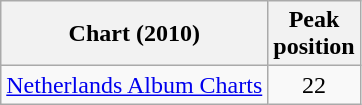<table class="wikitable sortable">
<tr>
<th>Chart (2010)</th>
<th>Peak<br>position</th>
</tr>
<tr>
<td><a href='#'>Netherlands Album Charts</a></td>
<td align="center">22</td>
</tr>
</table>
